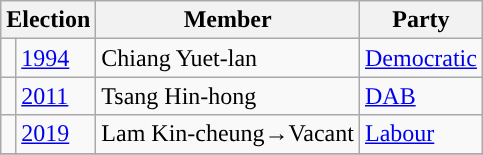<table class="wikitable">
<tr>
<th colspan="2">Election</th>
<th>Member</th>
<th>Party</th>
</tr>
<tr>
<td style="color:inherit;background:"></td>
<td><a href='#'>1994</a></td>
<td>Chiang Yuet-lan</td>
<td><a href='#'>Democratic</a></td>
</tr>
<tr>
<td style="color:inherit;background:"></td>
<td><a href='#'>2011</a></td>
<td>Tsang Hin-hong</td>
<td><a href='#'>DAB</a></td>
</tr>
<tr>
<td style="color:inherit;background:"></td>
<td><a href='#'>2019</a></td>
<td>Lam Kin-cheung→Vacant</td>
<td><a href='#'>Labour</a></td>
</tr>
<tr>
</tr>
</table>
